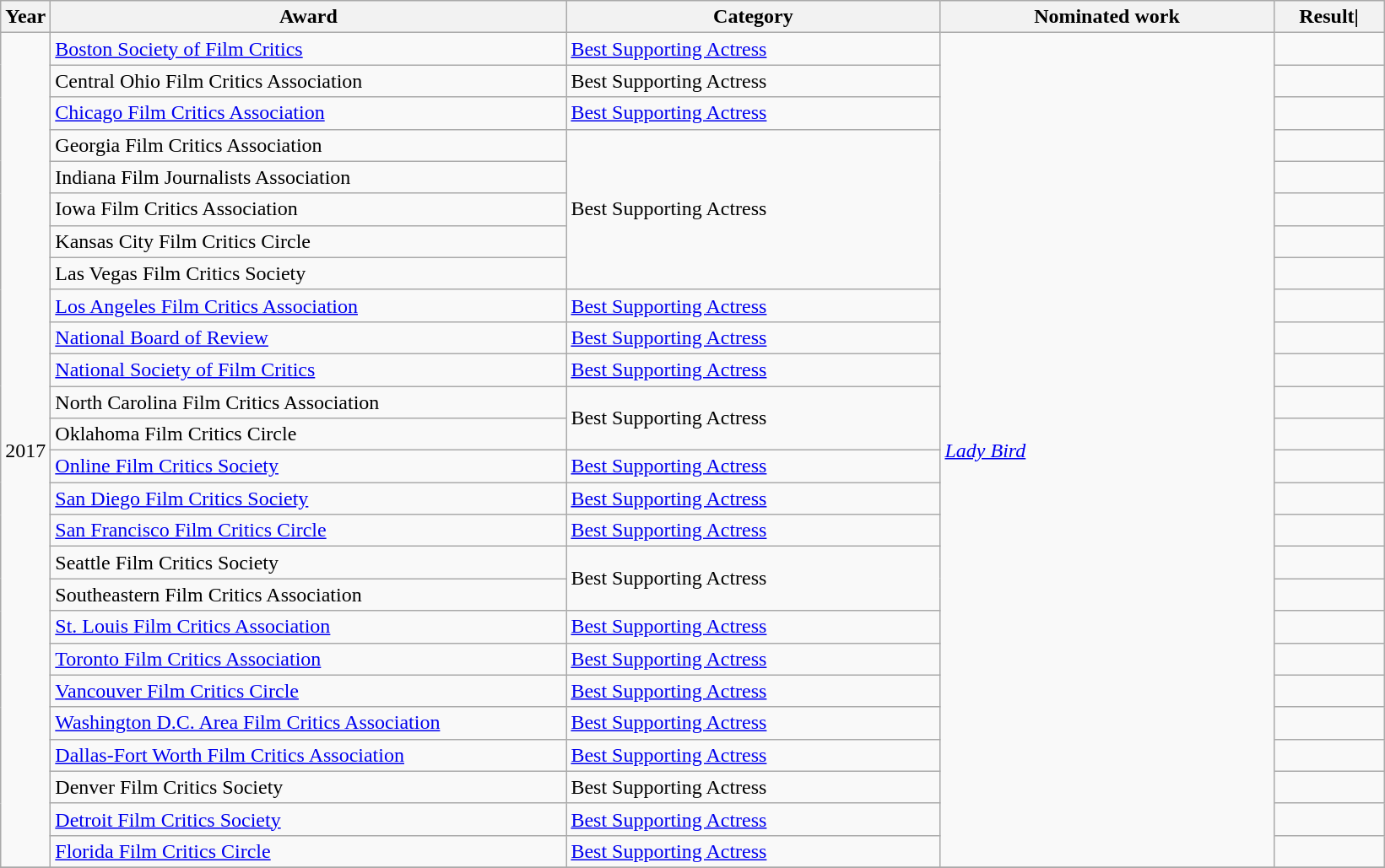<table class=wikitable>
<tr>
<th scope="col" style="width:2em;">Year</th>
<th scope="col" style="width:25em;">Award</th>
<th scope="col" style="width:18em;">Category</th>
<th scope="col" style="width:16em;">Nominated work</th>
<th scope="col" style="width:5em;">Result|</th>
</tr>
<tr>
<td rowspan="26">2017</td>
<td><a href='#'>Boston Society of Film Critics</a></td>
<td><a href='#'>Best Supporting Actress</a></td>
<td rowspan="26"><em><a href='#'>Lady Bird</a></em></td>
<td></td>
</tr>
<tr>
<td>Central Ohio Film Critics Association</td>
<td>Best Supporting Actress</td>
<td></td>
</tr>
<tr>
<td><a href='#'>Chicago Film Critics Association</a></td>
<td><a href='#'>Best Supporting Actress</a></td>
<td></td>
</tr>
<tr>
<td>Georgia Film Critics Association</td>
<td rowspan="5">Best Supporting Actress</td>
<td></td>
</tr>
<tr>
<td>Indiana Film Journalists Association</td>
<td></td>
</tr>
<tr>
<td>Iowa Film Critics Association</td>
<td></td>
</tr>
<tr>
<td>Kansas City Film Critics Circle</td>
<td></td>
</tr>
<tr>
<td>Las Vegas Film Critics Society</td>
<td></td>
</tr>
<tr>
<td><a href='#'>Los Angeles Film Critics Association</a></td>
<td><a href='#'>Best Supporting Actress</a></td>
<td></td>
</tr>
<tr>
<td><a href='#'>National Board of Review</a></td>
<td><a href='#'>Best Supporting Actress</a></td>
<td></td>
</tr>
<tr>
<td><a href='#'>National Society of Film Critics</a></td>
<td><a href='#'>Best Supporting Actress</a></td>
<td></td>
</tr>
<tr>
<td>North Carolina Film Critics Association</td>
<td rowspan="2">Best Supporting Actress</td>
<td></td>
</tr>
<tr>
<td>Oklahoma Film Critics Circle</td>
<td></td>
</tr>
<tr>
<td><a href='#'>Online Film Critics Society</a></td>
<td><a href='#'>Best Supporting Actress</a></td>
<td></td>
</tr>
<tr>
<td><a href='#'>San Diego Film Critics Society</a></td>
<td><a href='#'>Best Supporting Actress</a></td>
<td></td>
</tr>
<tr>
<td><a href='#'>San Francisco Film Critics Circle</a></td>
<td><a href='#'>Best Supporting Actress</a></td>
<td></td>
</tr>
<tr>
<td>Seattle Film Critics Society</td>
<td rowspan="2">Best Supporting Actress</td>
<td></td>
</tr>
<tr>
<td>Southeastern Film Critics Association</td>
<td></td>
</tr>
<tr>
<td><a href='#'>St. Louis Film Critics Association</a></td>
<td><a href='#'>Best Supporting Actress</a></td>
<td></td>
</tr>
<tr>
<td><a href='#'>Toronto Film Critics Association</a></td>
<td><a href='#'>Best Supporting Actress</a></td>
<td></td>
</tr>
<tr>
<td><a href='#'>Vancouver Film Critics Circle</a></td>
<td><a href='#'>Best Supporting Actress</a></td>
<td></td>
</tr>
<tr>
<td><a href='#'>Washington D.C. Area Film Critics Association</a></td>
<td><a href='#'>Best Supporting Actress</a></td>
<td></td>
</tr>
<tr>
<td><a href='#'>Dallas-Fort Worth Film Critics Association</a></td>
<td><a href='#'>Best Supporting Actress</a></td>
<td></td>
</tr>
<tr>
<td>Denver Film Critics Society</td>
<td>Best Supporting Actress</td>
<td></td>
</tr>
<tr>
<td><a href='#'>Detroit Film Critics Society</a></td>
<td><a href='#'>Best Supporting Actress</a></td>
<td></td>
</tr>
<tr>
<td><a href='#'>Florida Film Critics Circle</a></td>
<td><a href='#'>Best Supporting Actress</a></td>
<td></td>
</tr>
<tr>
</tr>
</table>
